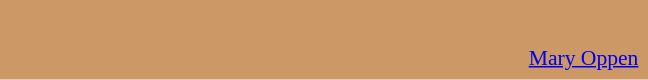<table class="toccolours" style="float: right; margin-left: 2em; margin-right: 1em; font-size: 90%; background:#CC9966; width:30em; max-width: 40%;" cellspacing="5">
<tr>
<td style="text-align: left;"><br></td>
</tr>
<tr>
<td style="text-align: right;"><a href='#'>Mary Oppen</a></td>
</tr>
</table>
